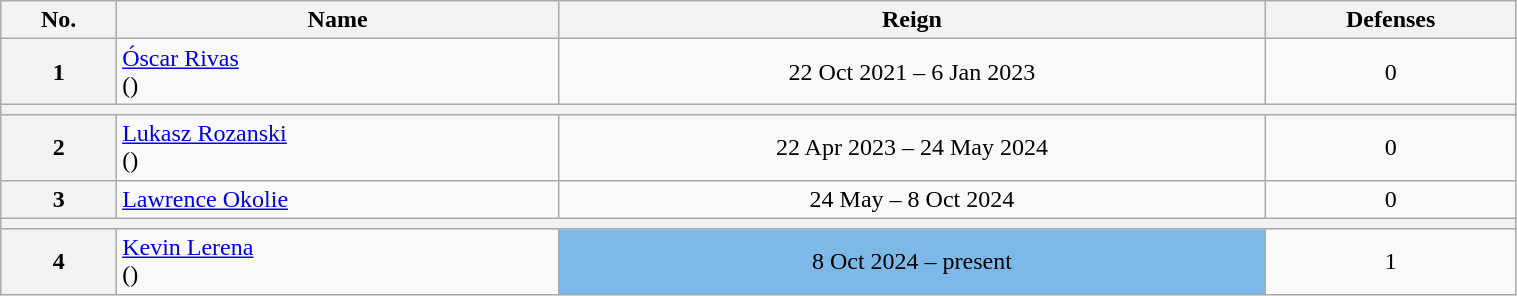<table class="wikitable sortable" style="width:80%;">
<tr>
<th>No.</th>
<th>Name</th>
<th>Reign</th>
<th>Defenses</th>
</tr>
<tr style="text-align:center;">
<th>1</th>
<td style="text-align:left;"><a href='#'>Óscar Rivas</a><br>()</td>
<td>22 Oct 2021 – 6 Jan 2023</td>
<td>0</td>
</tr>
<tr>
<th colspan=4></th>
</tr>
<tr style="text-align:center;">
<th>2</th>
<td style="text-align:left;"><a href='#'>Lukasz Rozanski</a><br>()</td>
<td>22 Apr 2023 – 24 May 2024</td>
<td>0</td>
</tr>
<tr style="text-align:center;">
<th>3</th>
<td style="text-align:left;"><a href='#'>Lawrence Okolie</a></td>
<td>24 May – 8 Oct 2024</td>
<td>0</td>
</tr>
<tr>
<th colspan=4></th>
</tr>
<tr style="text-align:center;">
<th>4</th>
<td style="text-align:left;"><a href='#'>Kevin Lerena</a><br>()</td>
<td style="background:#7CB9E8;">8 Oct 2024 – present</td>
<td>1</td>
</tr>
</table>
